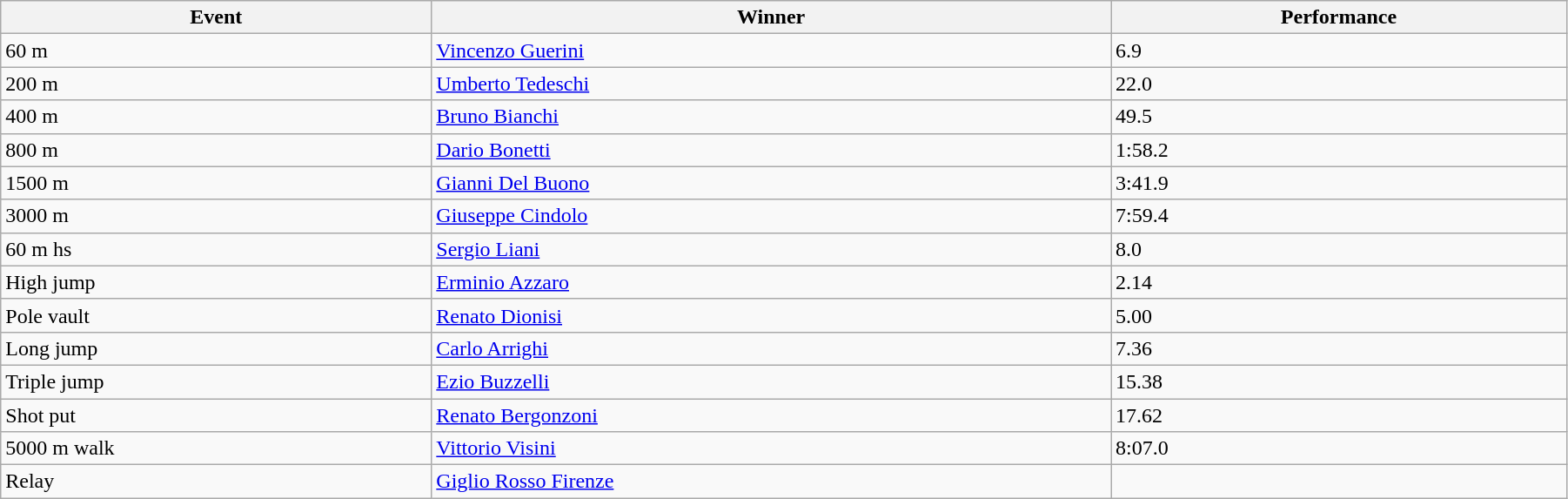<table class="wikitable" width=95% style="font-size:100%; text-align:left;">
<tr>
<th>Event</th>
<th>Winner</th>
<th>Performance</th>
</tr>
<tr>
<td>60 m</td>
<td><a href='#'>Vincenzo Guerini</a></td>
<td>6.9</td>
</tr>
<tr>
<td>200 m</td>
<td><a href='#'>Umberto Tedeschi</a></td>
<td>22.0</td>
</tr>
<tr>
<td>400 m</td>
<td><a href='#'>Bruno Bianchi</a></td>
<td>49.5</td>
</tr>
<tr>
<td>800 m</td>
<td><a href='#'>Dario Bonetti</a></td>
<td>1:58.2</td>
</tr>
<tr>
<td>1500 m</td>
<td><a href='#'>Gianni Del Buono</a></td>
<td>3:41.9</td>
</tr>
<tr>
<td>3000 m</td>
<td><a href='#'>Giuseppe Cindolo</a></td>
<td>7:59.4</td>
</tr>
<tr>
<td>60 m hs</td>
<td><a href='#'>Sergio Liani</a></td>
<td>8.0</td>
</tr>
<tr>
<td>High jump</td>
<td><a href='#'>Erminio Azzaro</a></td>
<td>2.14</td>
</tr>
<tr>
<td>Pole vault</td>
<td><a href='#'>Renato Dionisi</a></td>
<td>5.00</td>
</tr>
<tr>
<td>Long jump</td>
<td><a href='#'>Carlo Arrighi</a></td>
<td>7.36</td>
</tr>
<tr>
<td>Triple jump</td>
<td><a href='#'>Ezio Buzzelli</a></td>
<td>15.38</td>
</tr>
<tr>
<td>Shot put</td>
<td><a href='#'>Renato Bergonzoni</a></td>
<td>17.62</td>
</tr>
<tr>
<td>5000 m walk</td>
<td><a href='#'>Vittorio Visini</a></td>
<td>8:07.0</td>
</tr>
<tr>
<td>Relay</td>
<td><a href='#'>Giglio Rosso Firenze</a></td>
<td></td>
</tr>
</table>
